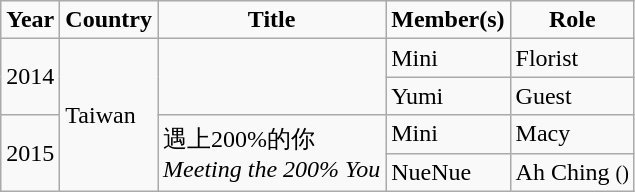<table class="wikitable">
<tr style="font-weight:bold; text-align:center;">
<td>Year</td>
<td>Country</td>
<td>Title</td>
<td>Member(s)</td>
<td>Role</td>
</tr>
<tr>
<td rowspan="2">2014</td>
<td rowspan="4">Taiwan</td>
<td rowspan="2"></td>
<td>Mini</td>
<td>Florist</td>
</tr>
<tr>
<td>Yumi</td>
<td>Guest</td>
</tr>
<tr>
<td rowspan="2">2015</td>
<td rowspan="2">遇上200%的你<br><em>Meeting the 200% You</em></td>
<td>Mini</td>
<td>Macy</td>
</tr>
<tr>
<td>NueNue</td>
<td>Ah Ching <small>()</small></td>
</tr>
</table>
